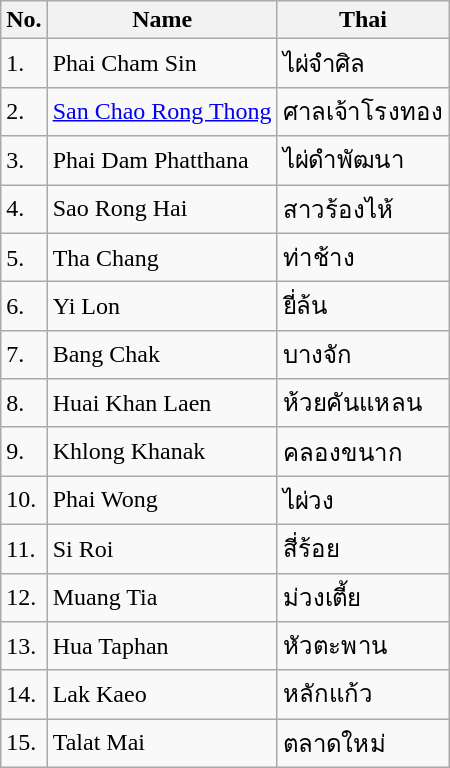<table class="wikitable sortable">
<tr>
<th>No.</th>
<th>Name</th>
<th>Thai</th>
</tr>
<tr>
<td>1.</td>
<td>Phai Cham Sin</td>
<td>ไผ่จำศิล</td>
</tr>
<tr>
<td>2.</td>
<td><a href='#'>San Chao Rong Thong</a></td>
<td>ศาลเจ้าโรงทอง</td>
</tr>
<tr>
<td>3.</td>
<td>Phai Dam Phatthana</td>
<td>ไผ่ดำพัฒนา</td>
</tr>
<tr>
<td>4.</td>
<td>Sao Rong Hai</td>
<td>สาวร้องไห้</td>
</tr>
<tr>
<td>5.</td>
<td>Tha Chang</td>
<td>ท่าช้าง</td>
</tr>
<tr>
<td>6.</td>
<td>Yi Lon</td>
<td>ยี่ล้น</td>
</tr>
<tr>
<td>7.</td>
<td>Bang Chak</td>
<td>บางจัก</td>
</tr>
<tr>
<td>8.</td>
<td>Huai Khan Laen</td>
<td>ห้วยคันแหลน</td>
</tr>
<tr>
<td>9.</td>
<td>Khlong Khanak</td>
<td>คลองขนาก</td>
</tr>
<tr>
<td>10.</td>
<td>Phai Wong</td>
<td>ไผ่วง</td>
</tr>
<tr>
<td>11.</td>
<td>Si Roi</td>
<td>สี่ร้อย</td>
</tr>
<tr>
<td>12.</td>
<td>Muang Tia</td>
<td>ม่วงเตี้ย</td>
</tr>
<tr>
<td>13.</td>
<td>Hua Taphan</td>
<td>หัวตะพาน</td>
</tr>
<tr>
<td>14.</td>
<td>Lak Kaeo</td>
<td>หลักแก้ว</td>
</tr>
<tr>
<td>15.</td>
<td>Talat Mai</td>
<td>ตลาดใหม่</td>
</tr>
</table>
